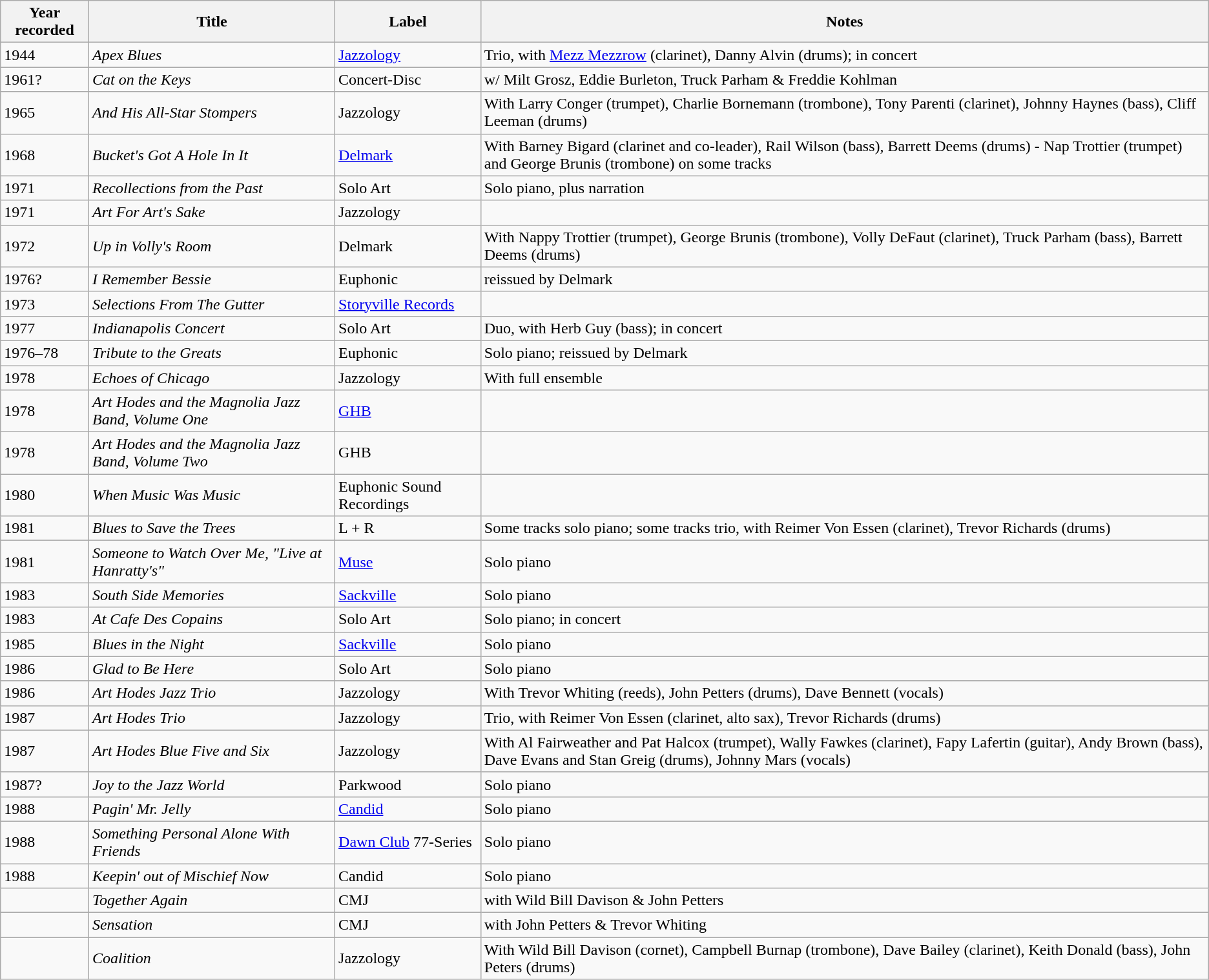<table class="wikitable sortable">
<tr>
<th>Year recorded</th>
<th>Title</th>
<th>Label</th>
<th>Notes</th>
</tr>
<tr>
<td>1944</td>
<td><em>Apex Blues</em></td>
<td><a href='#'>Jazzology</a></td>
<td>Trio, with <a href='#'>Mezz Mezzrow</a> (clarinet), Danny Alvin (drums); in concert</td>
</tr>
<tr>
<td>1961?</td>
<td><em>Cat on the Keys</em></td>
<td>Concert-Disc</td>
<td>w/ Milt Grosz, Eddie Burleton, Truck Parham & Freddie Kohlman</td>
</tr>
<tr>
<td>1965</td>
<td><em>And His All-Star Stompers</em></td>
<td>Jazzology</td>
<td>With Larry Conger (trumpet), Charlie Bornemann (trombone), Tony Parenti (clarinet), Johnny Haynes (bass), Cliff Leeman (drums)</td>
</tr>
<tr>
<td>1968</td>
<td><em>Bucket's Got A Hole In It</em></td>
<td><a href='#'>Delmark</a></td>
<td>With Barney Bigard (clarinet and co-leader), Rail Wilson (bass), Barrett Deems (drums) - Nap Trottier (trumpet) and George Brunis (trombone) on some tracks</td>
</tr>
<tr>
<td>1971</td>
<td><em>Recollections from the Past</em></td>
<td>Solo Art</td>
<td>Solo piano, plus narration</td>
</tr>
<tr>
<td>1971</td>
<td><em>Art For Art's Sake</em></td>
<td>Jazzology</td>
</tr>
<tr>
<td>1972</td>
<td><em>Up in Volly's Room</em></td>
<td>Delmark</td>
<td>With Nappy Trottier (trumpet), George Brunis (trombone), Volly DeFaut (clarinet), Truck Parham (bass), Barrett Deems (drums)</td>
</tr>
<tr>
<td>1976?</td>
<td><em>I Remember Bessie</em></td>
<td>Euphonic</td>
<td>reissued by Delmark</td>
</tr>
<tr>
<td>1973</td>
<td><em>Selections From The Gutter</em></td>
<td><a href='#'>Storyville Records</a></td>
</tr>
<tr>
<td>1977</td>
<td><em>Indianapolis Concert</em></td>
<td>Solo Art</td>
<td>Duo, with Herb Guy (bass); in concert</td>
</tr>
<tr>
<td>1976–78</td>
<td><em>Tribute to the Greats</em></td>
<td>Euphonic</td>
<td>Solo piano; reissued by Delmark</td>
</tr>
<tr>
<td>1978</td>
<td><em>Echoes of Chicago</em></td>
<td>Jazzology</td>
<td>With full ensemble</td>
</tr>
<tr>
<td>1978</td>
<td><em>Art Hodes and the Magnolia Jazz Band, Volume One</em></td>
<td><a href='#'>GHB</a></td>
<td></td>
</tr>
<tr>
<td>1978</td>
<td><em>Art Hodes and the Magnolia Jazz Band, Volume Two</em></td>
<td>GHB</td>
<td></td>
</tr>
<tr>
<td>1980</td>
<td><em> When Music Was Music</em></td>
<td>Euphonic Sound Recordings</td>
</tr>
<tr>
<td>1981</td>
<td><em>Blues to Save the Trees</em></td>
<td>L + R</td>
<td>Some tracks solo piano; some tracks trio, with Reimer Von Essen (clarinet), Trevor Richards (drums)</td>
</tr>
<tr>
<td>1981</td>
<td><em>Someone to Watch Over Me, "Live at Hanratty's"</em></td>
<td><a href='#'>Muse</a></td>
<td>Solo piano</td>
</tr>
<tr>
<td>1983</td>
<td><em>South Side Memories</em></td>
<td><a href='#'>Sackville</a></td>
<td>Solo piano</td>
</tr>
<tr>
<td>1983</td>
<td><em>At Cafe Des Copains</em></td>
<td>Solo Art</td>
<td>Solo piano; in concert</td>
</tr>
<tr>
<td>1985</td>
<td><em>Blues in the Night</em></td>
<td><a href='#'>Sackville</a></td>
<td>Solo piano</td>
</tr>
<tr>
<td>1986</td>
<td><em>Glad to Be Here</em></td>
<td>Solo Art</td>
<td>Solo piano</td>
</tr>
<tr>
<td>1986</td>
<td><em>Art Hodes Jazz Trio</em></td>
<td>Jazzology</td>
<td>With Trevor Whiting (reeds), John Petters (drums), Dave Bennett (vocals)</td>
</tr>
<tr>
<td>1987</td>
<td><em>Art Hodes Trio</em></td>
<td>Jazzology</td>
<td>Trio, with Reimer Von Essen (clarinet, alto sax), Trevor Richards (drums)</td>
</tr>
<tr>
<td>1987</td>
<td><em>Art Hodes Blue Five and Six</em></td>
<td>Jazzology</td>
<td>With Al Fairweather and Pat Halcox (trumpet), Wally Fawkes (clarinet), Fapy Lafertin (guitar), Andy Brown (bass), Dave Evans and Stan Greig (drums), Johnny Mars (vocals)</td>
</tr>
<tr>
<td>1987?</td>
<td><em>Joy to the Jazz World</em></td>
<td>Parkwood</td>
<td>Solo piano</td>
</tr>
<tr>
<td>1988</td>
<td><em>Pagin' Mr. Jelly</em></td>
<td><a href='#'>Candid</a></td>
<td>Solo piano</td>
</tr>
<tr>
<td>1988</td>
<td><em>Something Personal Alone With Friends</em></td>
<td><a href='#'>Dawn Club</a> 77-Series</td>
<td>Solo piano</td>
</tr>
<tr>
<td>1988</td>
<td><em>Keepin' out of Mischief Now</em></td>
<td>Candid</td>
<td>Solo piano</td>
</tr>
<tr>
<td></td>
<td><em>Together Again</em></td>
<td>CMJ</td>
<td>with Wild Bill Davison & John Petters</td>
</tr>
<tr>
<td></td>
<td><em>Sensation</em></td>
<td>CMJ</td>
<td>with John Petters & Trevor Whiting</td>
</tr>
<tr>
<td></td>
<td><em>Coalition</em></td>
<td>Jazzology</td>
<td>With Wild Bill Davison (cornet), Campbell Burnap (trombone), Dave Bailey (clarinet), Keith Donald (bass), John Peters (drums)</td>
</tr>
</table>
